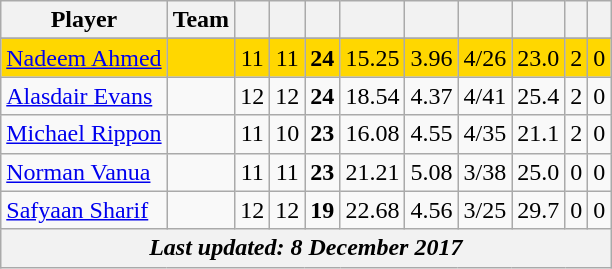<table class="wikitable sortable" style="text-align:center">
<tr>
<th class="unsortable">Player</th>
<th>Team</th>
<th></th>
<th></th>
<th></th>
<th></th>
<th></th>
<th></th>
<th></th>
<th></th>
<th></th>
</tr>
<tr>
</tr>
<tr style="background:gold">
<td style="text-align:left"><a href='#'>Nadeem Ahmed</a></td>
<td style="text-align:left"></td>
<td>11</td>
<td>11</td>
<td><strong>24</strong></td>
<td>15.25</td>
<td>3.96</td>
<td>4/26</td>
<td>23.0</td>
<td>2</td>
<td>0</td>
</tr>
<tr>
<td style="text-align:left"><a href='#'>Alasdair Evans</a></td>
<td style="text-align:left"></td>
<td>12</td>
<td>12</td>
<td><strong>24</strong></td>
<td>18.54</td>
<td>4.37</td>
<td>4/41</td>
<td>25.4</td>
<td>2</td>
<td>0</td>
</tr>
<tr>
<td style="text-align:left"><a href='#'>Michael Rippon</a></td>
<td style="text-align:left"></td>
<td>11</td>
<td>10</td>
<td><strong>23</strong></td>
<td>16.08</td>
<td>4.55</td>
<td>4/35</td>
<td>21.1</td>
<td>2</td>
<td>0</td>
</tr>
<tr>
<td style="text-align:left"><a href='#'>Norman Vanua</a></td>
<td style="text-align:left"></td>
<td>11</td>
<td>11</td>
<td><strong>23</strong></td>
<td>21.21</td>
<td>5.08</td>
<td>3/38</td>
<td>25.0</td>
<td>0</td>
<td>0</td>
</tr>
<tr>
<td style="text-align:left"><a href='#'>Safyaan Sharif</a></td>
<td style="text-align:left"></td>
<td>12</td>
<td>12</td>
<td><strong>19</strong></td>
<td>22.68</td>
<td>4.56</td>
<td>3/25</td>
<td>29.7</td>
<td>0</td>
<td>0</td>
</tr>
<tr>
<th colspan=11><em>Last updated: 8 December 2017</em></th>
</tr>
</table>
